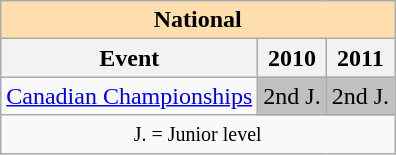<table class="wikitable" style="text-align:center">
<tr>
<th style="background-color: #ffdead; " colspan=3 align=center><strong>National</strong></th>
</tr>
<tr>
<th>Event</th>
<th>2010</th>
<th>2011</th>
</tr>
<tr>
<td align=left><a href='#'>Canadian Championships</a></td>
<td bgcolor=silver>2nd J.</td>
<td bgcolor=silver>2nd J.</td>
</tr>
<tr>
<td colspan=3 align=center><small> J. = Junior level </small></td>
</tr>
</table>
